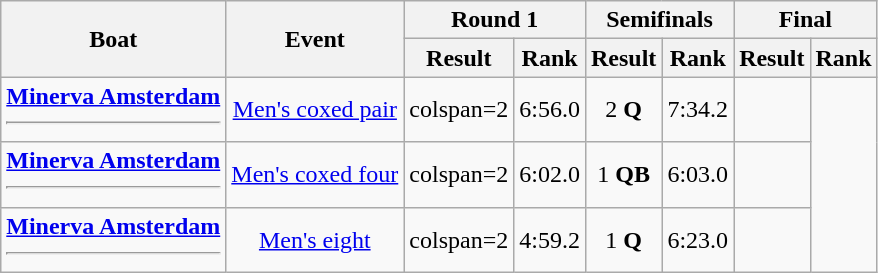<table class=wikitable>
<tr>
<th rowspan=2>Boat</th>
<th rowspan=2>Event</th>
<th colspan=2>Round 1</th>
<th colspan=2>Semifinals</th>
<th colspan=2>Final</th>
</tr>
<tr>
<th>Result</th>
<th>Rank</th>
<th>Result</th>
<th>Rank</th>
<th>Result</th>
<th>Rank</th>
</tr>
<tr align=center>
<td align=left><strong><a href='#'>Minerva Amsterdam</a> <hr> </strong></td>
<td><a href='#'>Men's coxed pair</a></td>
<td>colspan=2 </td>
<td>6:56.0</td>
<td>2 <strong>Q</strong></td>
<td>7:34.2</td>
<td></td>
</tr>
<tr align=center>
<td align=left><strong><a href='#'>Minerva Amsterdam</a> <hr> </strong></td>
<td><a href='#'>Men's coxed four</a></td>
<td>colspan=2 </td>
<td>6:02.0</td>
<td>1 <strong>QB</strong></td>
<td>6:03.0</td>
<td></td>
</tr>
<tr align=center>
<td align=left><strong><a href='#'>Minerva Amsterdam</a> <hr> </strong></td>
<td><a href='#'>Men's eight</a></td>
<td>colspan=2 </td>
<td>4:59.2</td>
<td>1 <strong>Q</strong></td>
<td>6:23.0</td>
<td></td>
</tr>
</table>
